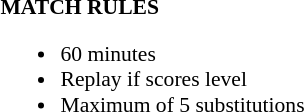<table width=100% style="font-size: 90%">
<tr>
<td><strong>MATCH RULES</strong><br><ul><li>60 minutes</li><li>Replay if scores level</li><li>Maximum of 5 substitutions</li></ul></td>
</tr>
</table>
